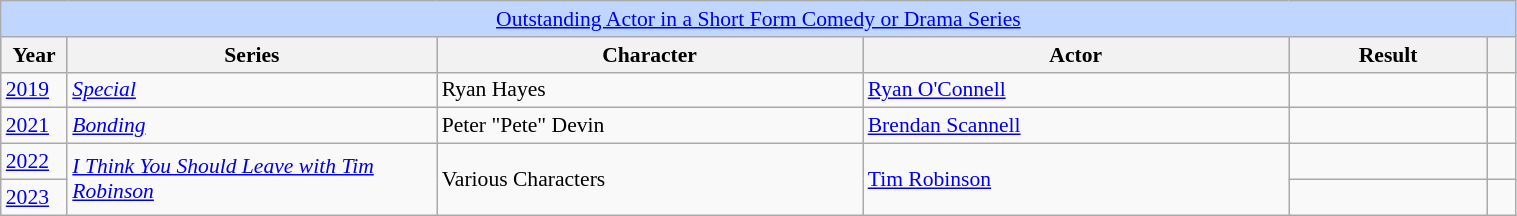<table class="wikitable plainrowheaders" style="font-size: 90%" width=80%>
<tr ---- bgcolor="#bfd7ff">
<td colspan=6 align=center><a href='#'>Outstanding Actor in a Short Form Comedy or Drama Series</a></td>
</tr>
<tr ---- bgcolor="#bfd7ff">
<th scope="col" style="width:1%;">Year</th>
<th scope="col" style="width:13%;">Series</th>
<th scope="col" style="width:15%;">Character</th>
<th scope="col" style="width:15%;">Actor</th>
<th scope="col" style="width:7%;">Result</th>
<th scope="col" style="width:1%;"></th>
</tr>
<tr>
<td><a href='#'>2019</a></td>
<td><em><a href='#'>Special</a></em></td>
<td>Ryan Hayes</td>
<td><a href='#'>Ryan O'Connell</a></td>
<td></td>
<td></td>
</tr>
<tr>
<td><a href='#'>2021</a></td>
<td><em><a href='#'>Bonding</a></em></td>
<td>Peter "Pete" Devin</td>
<td><a href='#'>Brendan Scannell</a></td>
<td></td>
<td></td>
</tr>
<tr>
<td><a href='#'>2022</a></td>
<td rowspan="2"><em><a href='#'>I Think You Should Leave with Tim Robinson</a></em></td>
<td rowspan="2">Various Characters</td>
<td rowspan="2"><a href='#'>Tim Robinson</a></td>
<td></td>
<td></td>
</tr>
<tr>
<td><a href='#'>2023</a></td>
<td></td>
<td></td>
</tr>
</table>
